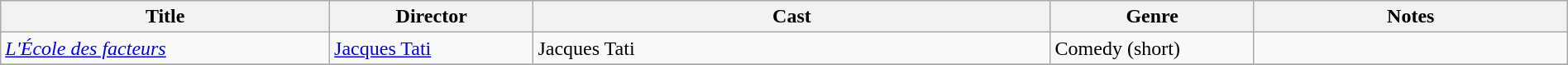<table class="wikitable" style="width:100%;">
<tr>
<th style="width:21%;">Title</th>
<th style="width:13%;">Director</th>
<th style="width:33%;">Cast</th>
<th style="width:13%;">Genre</th>
<th style="width:20%;">Notes</th>
</tr>
<tr>
<td><em><a href='#'>L'École des facteurs</a></em></td>
<td><a href='#'>Jacques Tati</a></td>
<td>Jacques Tati</td>
<td>Comedy (short)</td>
<td></td>
</tr>
<tr>
</tr>
</table>
